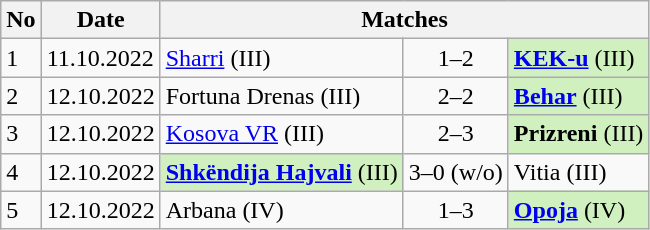<table class="wikitable">
<tr>
<th>No</th>
<th>Date</th>
<th colspan="3">Matches</th>
</tr>
<tr>
<td>1</td>
<td>11.10.2022</td>
<td><a href='#'>Sharri</a> (III)</td>
<td align="center">1–2</td>
<td style="background:#d0f0c0;"><a href='#'><strong>KEK-u</strong></a> (III)</td>
</tr>
<tr>
<td>2</td>
<td>12.10.2022</td>
<td>Fortuna Drenas (III)</td>
<td align="center">2–2 </td>
<td style="background:#d0f0c0;"><a href='#'><strong>Behar</strong></a> (III)</td>
</tr>
<tr>
<td>3</td>
<td>12.10.2022</td>
<td><a href='#'>Kosova VR</a> (III)</td>
<td align="center">2–3</td>
<td style="background:#d0f0c0;"><strong>Prizreni</strong> (III)</td>
</tr>
<tr>
<td>4</td>
<td>12.10.2022</td>
<td style="background:#d0f0c0;"><strong><a href='#'>Shkëndija Hajvali</a></strong> (III)</td>
<td align="center">3–0 (w/o)</td>
<td>Vitia (III)</td>
</tr>
<tr>
<td>5</td>
<td>12.10.2022</td>
<td>Arbana (IV)</td>
<td align="center">1–3</td>
<td style="background:#d0f0c0;"><a href='#'><strong>Opoja</strong></a> (IV)</td>
</tr>
</table>
